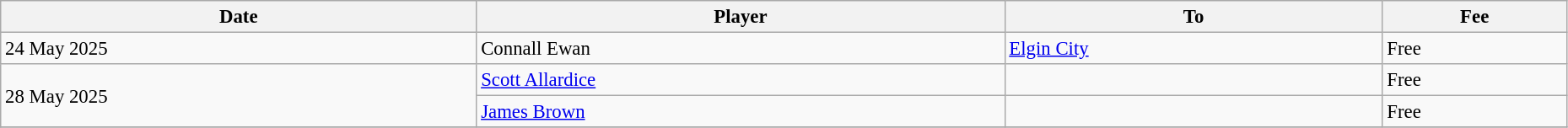<table class="wikitable" style="text-align:center; font-size:95%;width:98%; text-align:left">
<tr>
<th><strong>Date</strong></th>
<th><strong>Player</strong></th>
<th><strong>To</strong></th>
<th><strong>Fee</strong></th>
</tr>
<tr>
<td>24 May 2025</td>
<td> Connall Ewan</td>
<td> <a href='#'>Elgin City</a></td>
<td>Free</td>
</tr>
<tr>
<td rowspan=2>28 May 2025</td>
<td> <a href='#'>Scott Allardice</a></td>
<td></td>
<td>Free</td>
</tr>
<tr>
<td> <a href='#'>James Brown</a></td>
<td></td>
<td>Free</td>
</tr>
<tr>
</tr>
</table>
